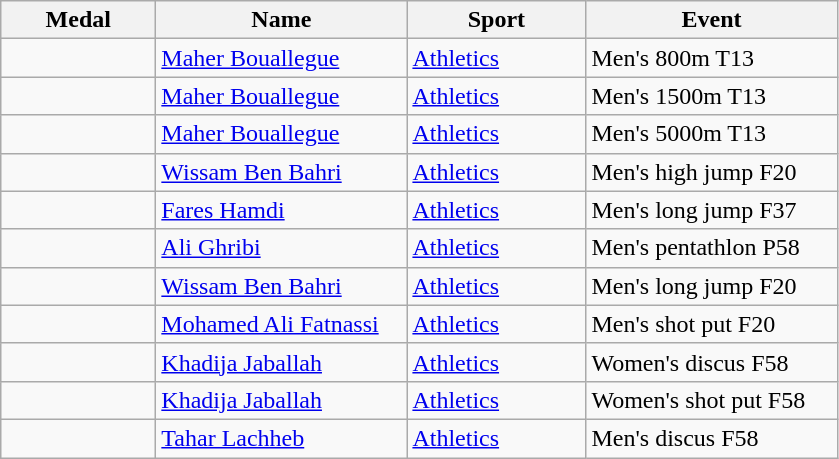<table class="wikitable">
<tr>
<th style="width:6em">Medal</th>
<th style="width:10em">Name</th>
<th style="width:7em">Sport</th>
<th style="width:10em">Event</th>
</tr>
<tr>
<td></td>
<td><a href='#'>Maher Bouallegue</a></td>
<td><a href='#'>Athletics</a></td>
<td>Men's 800m T13</td>
</tr>
<tr>
<td></td>
<td><a href='#'>Maher Bouallegue</a></td>
<td><a href='#'>Athletics</a></td>
<td>Men's 1500m T13</td>
</tr>
<tr>
<td></td>
<td><a href='#'>Maher Bouallegue</a></td>
<td><a href='#'>Athletics</a></td>
<td>Men's 5000m T13</td>
</tr>
<tr>
<td></td>
<td><a href='#'>Wissam Ben Bahri</a></td>
<td><a href='#'>Athletics</a></td>
<td>Men's high jump F20</td>
</tr>
<tr>
<td></td>
<td><a href='#'>Fares Hamdi</a></td>
<td><a href='#'>Athletics</a></td>
<td>Men's long jump F37</td>
</tr>
<tr>
<td></td>
<td><a href='#'>Ali Ghribi</a></td>
<td><a href='#'>Athletics</a></td>
<td>Men's pentathlon P58</td>
</tr>
<tr>
<td></td>
<td><a href='#'>Wissam Ben Bahri</a></td>
<td><a href='#'>Athletics</a></td>
<td>Men's long jump F20</td>
</tr>
<tr>
<td></td>
<td><a href='#'>Mohamed Ali Fatnassi</a></td>
<td><a href='#'>Athletics</a></td>
<td>Men's shot put F20</td>
</tr>
<tr>
<td></td>
<td><a href='#'>Khadija Jaballah</a></td>
<td><a href='#'>Athletics</a></td>
<td>Women's discus F58</td>
</tr>
<tr>
<td></td>
<td><a href='#'>Khadija Jaballah</a></td>
<td><a href='#'>Athletics</a></td>
<td>Women's shot put F58</td>
</tr>
<tr>
<td></td>
<td><a href='#'>Tahar Lachheb</a></td>
<td><a href='#'>Athletics</a></td>
<td>Men's discus F58</td>
</tr>
</table>
